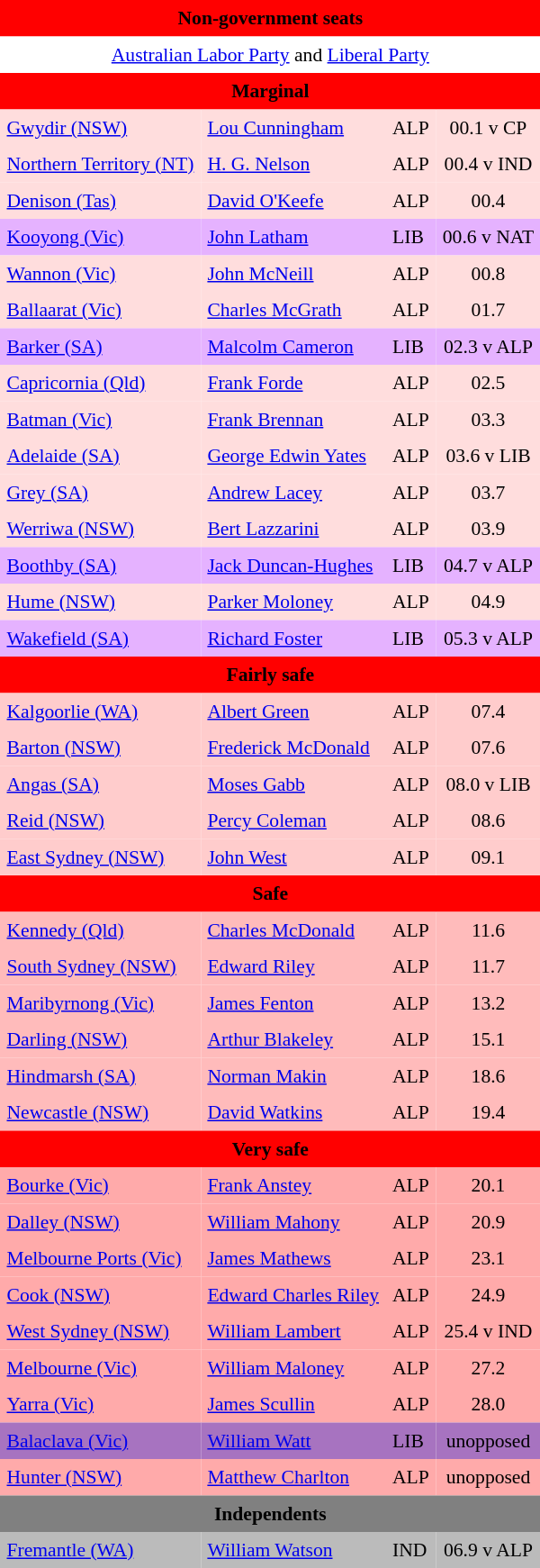<table class="toccolours" align="left" cellpadding="5" cellspacing="0" style="margin-right: .5em; margin-top: .4em;font-size: 90%;">
<tr>
<td COLSPAN=4 align="center" bgcolor="red"><span><strong>Non-government seats</strong></span></td>
</tr>
<tr>
<td style="background-color:white" colspan=4 align="center"><a href='#'>Australian Labor Party</a> and <a href='#'>Liberal Party</a></td>
</tr>
<tr>
<td COLSPAN=4 align="center" bgcolor="red"><span><strong>Marginal</strong></span></td>
</tr>
<tr>
<td align="left" bgcolor="FFDDDD"><a href='#'>Gwydir (NSW)</a></td>
<td align="left" bgcolor="FFDDDD"><a href='#'>Lou Cunningham</a></td>
<td align="left" bgcolor="FFDDDD">ALP</td>
<td align="center" bgcolor="FFDDDD">00.1 v CP</td>
</tr>
<tr>
<td align="left" bgcolor="FFDDDD"><a href='#'>Northern Territory (NT)</a></td>
<td align="left" bgcolor="FFDDDD"><a href='#'>H. G. Nelson</a></td>
<td align="left" bgcolor="FFDDDD">ALP</td>
<td align="center" bgcolor="FFDDDD">00.4 v IND</td>
</tr>
<tr>
<td align="left" bgcolor="FFDDDD"><a href='#'>Denison (Tas)</a></td>
<td align="left" bgcolor="FFDDDD"><a href='#'>David O'Keefe</a></td>
<td align="left" bgcolor="FFDDDD">ALP</td>
<td align="center" bgcolor="FFDDDD">00.4</td>
</tr>
<tr>
<td align="left" bgcolor="E5B2FF"><a href='#'>Kooyong (Vic)</a></td>
<td align="left" bgcolor="E5B2FF"><a href='#'>John Latham</a></td>
<td align="left" bgcolor="E5B2FF">LIB</td>
<td align="center" bgcolor="E5B2FF">00.6 v NAT</td>
</tr>
<tr>
<td align="left" bgcolor="FFDDDD"><a href='#'>Wannon (Vic)</a></td>
<td align="left" bgcolor="FFDDDD"><a href='#'>John McNeill</a></td>
<td align="left" bgcolor="FFDDDD">ALP</td>
<td align="center" bgcolor="FFDDDD">00.8</td>
</tr>
<tr>
<td align="left" bgcolor="FFDDDD"><a href='#'>Ballaarat (Vic)</a></td>
<td align="left" bgcolor="FFDDDD"><a href='#'>Charles McGrath</a></td>
<td align="left" bgcolor="FFDDDD">ALP</td>
<td align="center" bgcolor="FFDDDD">01.7</td>
</tr>
<tr>
<td align="left" bgcolor="E5B2FF"><a href='#'>Barker (SA)</a></td>
<td align="left" bgcolor="E5B2FF"><a href='#'>Malcolm Cameron</a></td>
<td align="left" bgcolor="E5B2FF">LIB</td>
<td align="center" bgcolor="E5B2FF">02.3 v ALP</td>
</tr>
<tr>
<td align="left" bgcolor="FFDDDD"><a href='#'>Capricornia (Qld)</a></td>
<td align="left" bgcolor="FFDDDD"><a href='#'>Frank Forde</a></td>
<td align="left" bgcolor="FFDDDD">ALP</td>
<td align="center" bgcolor="FFDDDD">02.5</td>
</tr>
<tr>
<td align="left" bgcolor="FFDDDD"><a href='#'>Batman (Vic)</a></td>
<td align="left" bgcolor="FFDDDD"><a href='#'>Frank Brennan</a></td>
<td align="left" bgcolor="FFDDDD">ALP</td>
<td align="center" bgcolor="FFDDDD">03.3</td>
</tr>
<tr>
<td align="left" bgcolor="FFDDDD"><a href='#'>Adelaide (SA)</a></td>
<td align="left" bgcolor="FFDDDD"><a href='#'>George Edwin Yates</a></td>
<td align="left" bgcolor="FFDDDD">ALP</td>
<td align="center" bgcolor="FFDDDD">03.6 v LIB</td>
</tr>
<tr>
<td align="left" bgcolor="FFDDDD"><a href='#'>Grey (SA)</a></td>
<td align="left" bgcolor="FFDDDD"><a href='#'>Andrew Lacey</a></td>
<td align="left" bgcolor="FFDDDD">ALP</td>
<td align="center" bgcolor="FFDDDD">03.7</td>
</tr>
<tr>
<td align="left" bgcolor="FFDDDD"><a href='#'>Werriwa (NSW)</a></td>
<td align="left" bgcolor="FFDDDD"><a href='#'>Bert Lazzarini</a></td>
<td align="left" bgcolor="FFDDDD">ALP</td>
<td align="center" bgcolor="FFDDDD">03.9</td>
</tr>
<tr>
<td align="left" bgcolor="E5B2FF"><a href='#'>Boothby (SA)</a></td>
<td align="left" bgcolor="E5B2FF"><a href='#'>Jack Duncan-Hughes</a></td>
<td align="left" bgcolor="E5B2FF">LIB</td>
<td align="center" bgcolor="E5B2FF">04.7 v ALP</td>
</tr>
<tr>
<td align="left" bgcolor="FFDDDD"><a href='#'>Hume (NSW)</a></td>
<td align="left" bgcolor="FFDDDD"><a href='#'>Parker Moloney</a></td>
<td align="left" bgcolor="FFDDDD">ALP</td>
<td align="center" bgcolor="FFDDDD">04.9</td>
</tr>
<tr>
<td align="left" bgcolor="E5B2FF"><a href='#'>Wakefield (SA)</a></td>
<td align="left" bgcolor="E5B2FF"><a href='#'>Richard Foster</a></td>
<td align="left" bgcolor="E5B2FF">LIB</td>
<td align="center" bgcolor="E5B2FF">05.3 v ALP</td>
</tr>
<tr>
<td COLSPAN=4 align="center" bgcolor="red"><span><strong>Fairly safe</strong></span></td>
</tr>
<tr>
<td align="left" bgcolor="FFCCCC"><a href='#'>Kalgoorlie (WA)</a></td>
<td align="left" bgcolor="FFCCCC"><a href='#'>Albert Green</a></td>
<td align="left" bgcolor="FFCCCC">ALP</td>
<td align="center" bgcolor="FFCCCC">07.4</td>
</tr>
<tr>
<td align="left" bgcolor="FFCCCC"><a href='#'>Barton (NSW)</a></td>
<td align="left" bgcolor="FFCCCC"><a href='#'>Frederick McDonald</a></td>
<td align="left" bgcolor="FFCCCC">ALP</td>
<td align="center" bgcolor="FFCCCC">07.6</td>
</tr>
<tr>
<td align="left" bgcolor="FFCCCC"><a href='#'>Angas (SA)</a></td>
<td align="left" bgcolor="FFCCCC"><a href='#'>Moses Gabb</a></td>
<td align="left" bgcolor="FFCCCC">ALP</td>
<td align="center" bgcolor="FFCCCC">08.0 v LIB</td>
</tr>
<tr>
<td align="left" bgcolor="FFCCCC"><a href='#'>Reid (NSW)</a></td>
<td align="left" bgcolor="FFCCCC"><a href='#'>Percy Coleman</a></td>
<td align="left" bgcolor="FFCCCC">ALP</td>
<td align="center" bgcolor="FFCCCC">08.6</td>
</tr>
<tr>
<td align="left" bgcolor="FFCCCC"><a href='#'>East Sydney (NSW)</a></td>
<td align="left" bgcolor="FFCCCC"><a href='#'>John West</a></td>
<td align="left" bgcolor="FFCCCC">ALP</td>
<td align="center" bgcolor="FFCCCC">09.1</td>
</tr>
<tr>
<td COLSPAN=4 align="center" bgcolor="red"><span><strong>Safe</strong></span></td>
</tr>
<tr>
<td align="left" bgcolor="FFBBBB"><a href='#'>Kennedy (Qld)</a></td>
<td align="left" bgcolor="FFBBBB"><a href='#'>Charles McDonald</a></td>
<td align="left" bgcolor="FFBBBB">ALP</td>
<td align="center" bgcolor="FFBBBB">11.6</td>
</tr>
<tr>
<td align="left" bgcolor="FFBBBB"><a href='#'>South Sydney (NSW)</a></td>
<td align="left" bgcolor="FFBBBB"><a href='#'>Edward Riley</a></td>
<td align="left" bgcolor="FFBBBB">ALP</td>
<td align="center" bgcolor="FFBBBB">11.7</td>
</tr>
<tr>
<td align="left" bgcolor="FFBBBB"><a href='#'>Maribyrnong (Vic)</a></td>
<td align="left" bgcolor="FFBBBB"><a href='#'>James Fenton</a></td>
<td align="left" bgcolor="FFBBBB">ALP</td>
<td align="center" bgcolor="FFBBBB">13.2</td>
</tr>
<tr>
<td align="left" bgcolor="FFBBBB"><a href='#'>Darling (NSW)</a></td>
<td align="left" bgcolor="FFBBBB"><a href='#'>Arthur Blakeley</a></td>
<td align="left" bgcolor="FFBBBB">ALP</td>
<td align="center" bgcolor="FFBBBB">15.1</td>
</tr>
<tr>
<td align="left" bgcolor="FFBBBB"><a href='#'>Hindmarsh (SA)</a></td>
<td align="left" bgcolor="FFBBBB"><a href='#'>Norman Makin</a></td>
<td align="left" bgcolor="FFBBBB">ALP</td>
<td align="center" bgcolor="FFBBBB">18.6</td>
</tr>
<tr>
<td align="left" bgcolor="FFBBBB"><a href='#'>Newcastle (NSW)</a></td>
<td align="left" bgcolor="FFBBBB"><a href='#'>David Watkins</a></td>
<td align="left" bgcolor="FFBBBB">ALP</td>
<td align="center" bgcolor="FFBBBB">19.4</td>
</tr>
<tr>
<td COLSPAN=4 align="center" bgcolor="red"><span><strong>Very safe</strong></span></td>
</tr>
<tr>
<td align="left" bgcolor="FFAAAA"><a href='#'>Bourke (Vic)</a></td>
<td align="left" bgcolor="FFAAAA"><a href='#'>Frank Anstey</a></td>
<td align="left" bgcolor="FFAAAA">ALP</td>
<td align="center" bgcolor="FFAAAA">20.1</td>
</tr>
<tr>
<td align="left" bgcolor="FFAAAA"><a href='#'>Dalley (NSW)</a></td>
<td align="left" bgcolor="FFAAAA"><a href='#'>William Mahony</a></td>
<td align="left" bgcolor="FFAAAA">ALP</td>
<td align="center" bgcolor="FFAAAA">20.9</td>
</tr>
<tr>
<td align="left" bgcolor="FFAAAA"><a href='#'>Melbourne Ports (Vic)</a></td>
<td align="left" bgcolor="FFAAAA"><a href='#'>James Mathews</a></td>
<td align="left" bgcolor="FFAAAA">ALP</td>
<td align="center" bgcolor="FFAAAA">23.1</td>
</tr>
<tr>
<td align="left" bgcolor="FFAAAA"><a href='#'>Cook (NSW)</a></td>
<td align="left" bgcolor="FFAAAA"><a href='#'>Edward Charles Riley</a></td>
<td align="left" bgcolor="FFAAAA">ALP</td>
<td align="center" bgcolor="FFAAAA">24.9</td>
</tr>
<tr>
<td align="left" bgcolor="FFAAAA"><a href='#'>West Sydney (NSW)</a></td>
<td align="left" bgcolor="FFAAAA"><a href='#'>William Lambert</a></td>
<td align="left" bgcolor="FFAAAA">ALP</td>
<td align="center" bgcolor="FFAAAA">25.4 v IND</td>
</tr>
<tr>
<td align="left" bgcolor="FFAAAA"><a href='#'>Melbourne (Vic)</a></td>
<td align="left" bgcolor="FFAAAA"><a href='#'>William Maloney</a></td>
<td align="left" bgcolor="FFAAAA">ALP</td>
<td align="center" bgcolor="FFAAAA">27.2</td>
</tr>
<tr>
<td align="left" bgcolor="FFAAAA"><a href='#'>Yarra (Vic)</a></td>
<td align="left" bgcolor="FFAAAA"><a href='#'>James Scullin</a></td>
<td align="left" bgcolor="FFAAAA">ALP</td>
<td align="center" bgcolor="FFAAAA">28.0</td>
</tr>
<tr>
<td align="left" bgcolor="A773C0"><a href='#'>Balaclava (Vic)</a></td>
<td align="left" bgcolor="A773C0"><a href='#'>William Watt</a></td>
<td align="left" bgcolor="A773C0">LIB</td>
<td align="center" bgcolor="A773C0">unopposed</td>
</tr>
<tr>
<td align="left" bgcolor="FFAAAA"><a href='#'>Hunter (NSW)</a></td>
<td align="left" bgcolor="FFAAAA"><a href='#'>Matthew Charlton</a></td>
<td align="left" bgcolor="FFAAAA">ALP</td>
<td align="center" bgcolor="FFAAAA">unopposed</td>
</tr>
<tr>
<td COLSPAN=4 align="center" bgcolor="gray"><span><strong>Independents</strong></span></td>
</tr>
<tr>
<td align="left" bgcolor="BBBBBB"><a href='#'>Fremantle (WA)</a></td>
<td align="left" bgcolor="BBBBBB"><a href='#'>William Watson</a></td>
<td align="left" bgcolor="BBBBBB">IND</td>
<td align="center" bgcolor="BBBBBB">06.9 v ALP</td>
</tr>
</table>
